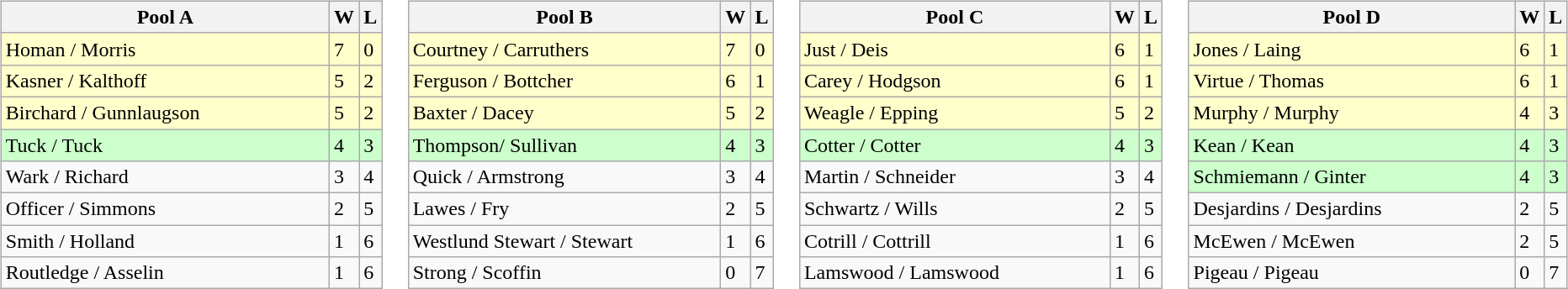<table>
<tr>
<td valign=top width=10%><br><table class=wikitable>
<tr>
<th width=275>Pool A</th>
<th>W</th>
<th>L</th>
</tr>
<tr bgcolor=#ffffcc>
<td> Homan / Morris</td>
<td>7</td>
<td>0</td>
</tr>
<tr bgcolor=#ffffcc>
<td> Kasner / Kalthoff</td>
<td>5</td>
<td>2</td>
</tr>
<tr bgcolor=#ffffcc>
<td> Birchard / Gunnlaugson</td>
<td>5</td>
<td>2</td>
</tr>
<tr bgcolor=#ccffcc>
<td> Tuck / Tuck</td>
<td>4</td>
<td>3</td>
</tr>
<tr>
<td> Wark / Richard</td>
<td>3</td>
<td>4</td>
</tr>
<tr>
<td> Officer / Simmons</td>
<td>2</td>
<td>5</td>
</tr>
<tr>
<td> Smith / Holland</td>
<td>1</td>
<td>6</td>
</tr>
<tr>
<td> Routledge / Asselin</td>
<td>1</td>
<td>6</td>
</tr>
</table>
</td>
<td valign=top width=10%><br><table class=wikitable>
<tr>
<th width=275>Pool B</th>
<th>W</th>
<th>L</th>
</tr>
<tr bgcolor=#ffffcc>
<td> Courtney / Carruthers</td>
<td>7</td>
<td>0</td>
</tr>
<tr bgcolor=#ffffcc>
<td> Ferguson / Bottcher</td>
<td>6</td>
<td>1</td>
</tr>
<tr bgcolor=#ffffcc>
<td> Baxter / Dacey</td>
<td>5</td>
<td>2</td>
</tr>
<tr bgcolor=#ccffcc>
<td> Thompson/ Sullivan</td>
<td>4</td>
<td>3</td>
</tr>
<tr>
<td> Quick / Armstrong</td>
<td>3</td>
<td>4</td>
</tr>
<tr>
<td> Lawes / Fry</td>
<td>2</td>
<td>5</td>
</tr>
<tr>
<td>Westlund Stewart / Stewart</td>
<td>1</td>
<td>6</td>
</tr>
<tr>
<td> Strong / Scoffin</td>
<td>0</td>
<td>7</td>
</tr>
</table>
</td>
<td valign=top width=10%><br><table class=wikitable>
<tr>
<th width=275>Pool C</th>
<th>W</th>
<th>L</th>
</tr>
<tr bgcolor=#ffffcc>
<td> Just / Deis</td>
<td>6</td>
<td>1</td>
</tr>
<tr bgcolor=#ffffcc>
<td> Carey / Hodgson</td>
<td>6</td>
<td>1</td>
</tr>
<tr bgcolor=#ffffcc>
<td> Weagle / Epping</td>
<td>5</td>
<td>2</td>
</tr>
<tr bgcolor=#ccffcc>
<td> Cotter / Cotter</td>
<td>4</td>
<td>3</td>
</tr>
<tr>
<td> Martin / Schneider</td>
<td>3</td>
<td>4</td>
</tr>
<tr>
<td> Schwartz / Wills</td>
<td>2</td>
<td>5</td>
</tr>
<tr>
<td>  Cotrill / Cottrill</td>
<td>1</td>
<td>6</td>
</tr>
<tr>
<td> Lamswood / Lamswood</td>
<td>1</td>
<td>6</td>
</tr>
</table>
</td>
<td valign=top width=10%><br><table class=wikitable>
<tr>
<th width=275>Pool D</th>
<th>W</th>
<th>L</th>
</tr>
<tr bgcolor=#ffffcc>
<td> Jones / Laing</td>
<td>6</td>
<td>1</td>
</tr>
<tr bgcolor=#ffffcc>
<td> Virtue / Thomas</td>
<td>6</td>
<td>1</td>
</tr>
<tr bgcolor=#ffffcc>
<td> Murphy / Murphy</td>
<td>4</td>
<td>3</td>
</tr>
<tr bgcolor=#ccffcc>
<td> Kean / Kean</td>
<td>4</td>
<td>3</td>
</tr>
<tr bgcolor=#ccffcc>
<td>  Schmiemann / Ginter</td>
<td>4</td>
<td>3</td>
</tr>
<tr>
<td> Desjardins / Desjardins</td>
<td>2</td>
<td>5</td>
</tr>
<tr>
<td> McEwen / McEwen</td>
<td>2</td>
<td>5</td>
</tr>
<tr>
<td> Pigeau / Pigeau</td>
<td>0</td>
<td>7</td>
</tr>
</table>
</td>
</tr>
</table>
